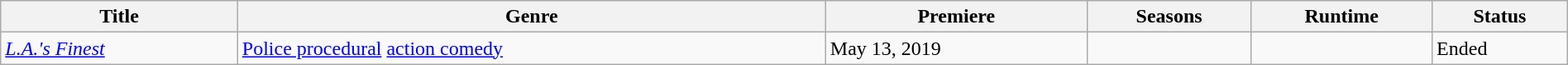<table class="wikitable sortable" style="width:100%">
<tr>
<th>Title</th>
<th>Genre</th>
<th>Premiere</th>
<th>Seasons</th>
<th>Runtime</th>
<th>Status</th>
</tr>
<tr>
<td><em><a href='#'>L.A.'s Finest</a></em></td>
<td><a href='#'>Police procedural</a> <a href='#'>action comedy</a></td>
<td>May 13, 2019</td>
<td></td>
<td></td>
<td>Ended</td>
</tr>
</table>
